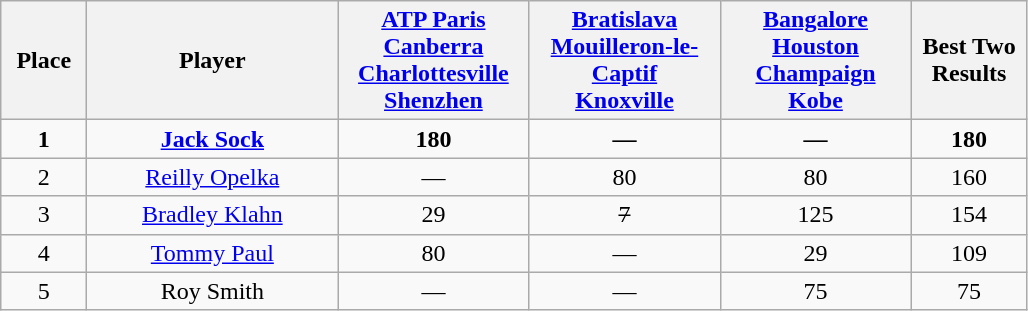<table class="wikitable" style="text-align: center;">
<tr>
<th style="width:50px;">Place</th>
<th width=160>Player</th>
<th width=120><a href='#'>ATP Paris</a> <br> <a href='#'>Canberra</a> <br> <a href='#'>Charlottesville</a> <br> <a href='#'>Shenzhen</a></th>
<th width=120><a href='#'>Bratislava</a> <br> <a href='#'>Mouilleron-le-Captif</a> <br> <a href='#'>Knoxville</a></th>
<th width=120><a href='#'>Bangalore</a> <br> <a href='#'>Houston</a> <br> <a href='#'>Champaign</a> <br> <a href='#'>Kobe</a></th>
<th width=70>Best Two Results</th>
</tr>
<tr>
<td><strong>1</strong></td>
<td><strong><a href='#'>Jack Sock</a></strong></td>
<td><strong>180</strong></td>
<td><strong>—</strong></td>
<td><strong>—</strong></td>
<td><strong>180</strong></td>
</tr>
<tr>
<td>2</td>
<td><a href='#'>Reilly Opelka</a></td>
<td>—</td>
<td>80</td>
<td>80</td>
<td>160</td>
</tr>
<tr>
<td>3</td>
<td><a href='#'>Bradley Klahn</a></td>
<td>29</td>
<td><s>7</s></td>
<td>125</td>
<td>154</td>
</tr>
<tr>
<td>4</td>
<td><a href='#'>Tommy Paul</a></td>
<td>80</td>
<td>—</td>
<td>29</td>
<td>109</td>
</tr>
<tr>
<td>5</td>
<td>Roy Smith</td>
<td>—</td>
<td>—</td>
<td>75</td>
<td>75</td>
</tr>
</table>
